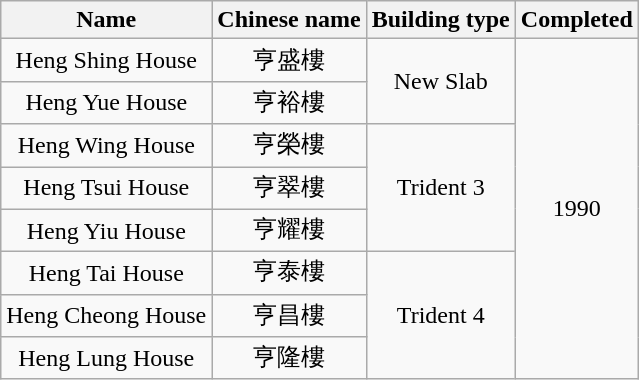<table class="wikitable" style="text-align: center">
<tr>
<th>Name</th>
<th>Chinese name</th>
<th>Building type</th>
<th>Completed</th>
</tr>
<tr>
<td>Heng Shing House</td>
<td>亨盛樓</td>
<td rowspan="2">New Slab</td>
<td rowspan="8">1990</td>
</tr>
<tr>
<td>Heng Yue House</td>
<td>亨裕樓</td>
</tr>
<tr>
<td>Heng Wing House</td>
<td>亨榮樓</td>
<td rowspan="3">Trident 3</td>
</tr>
<tr>
<td>Heng Tsui House</td>
<td>亨翠樓</td>
</tr>
<tr>
<td>Heng Yiu House</td>
<td>亨耀樓</td>
</tr>
<tr>
<td>Heng Tai House</td>
<td>亨泰樓</td>
<td rowspan="3">Trident 4</td>
</tr>
<tr>
<td>Heng Cheong House</td>
<td>亨昌樓</td>
</tr>
<tr>
<td>Heng Lung House</td>
<td>亨隆樓</td>
</tr>
</table>
